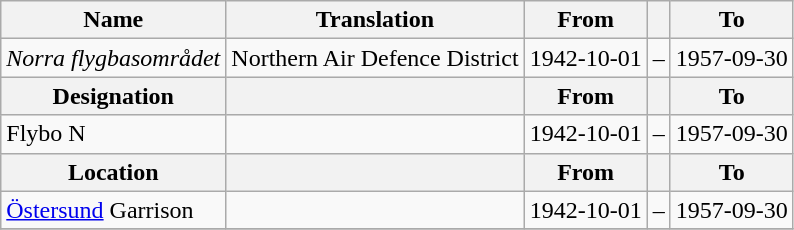<table class="wikitable">
<tr>
<th style="font-weight:bold;">Name</th>
<th style="font-weight:bold;">Translation</th>
<th style="text-align: center; font-weight:bold;">From</th>
<th></th>
<th style="text-align: center; font-weight:bold;">To</th>
</tr>
<tr>
<td style="font-style:italic;">Norra flygbasområdet</td>
<td>Northern Air Defence District</td>
<td>1942-10-01</td>
<td>–</td>
<td>1957-09-30</td>
</tr>
<tr>
<th style="font-weight:bold;">Designation</th>
<th style="font-weight:bold;"></th>
<th style="text-align: center; font-weight:bold;">From</th>
<th></th>
<th style="text-align: center; font-weight:bold;">To</th>
</tr>
<tr>
<td>Flybo N</td>
<td></td>
<td style="text-align: center;">1942-10-01</td>
<td style="text-align: center;">–</td>
<td style="text-align: center;">1957-09-30</td>
</tr>
<tr>
<th style="font-weight:bold;">Location</th>
<th style="font-weight:bold;"></th>
<th style="text-align: center; font-weight:bold;">From</th>
<th></th>
<th style="text-align: center; font-weight:bold;">To</th>
</tr>
<tr>
<td><a href='#'>Östersund</a> Garrison</td>
<td></td>
<td style="text-align: center;">1942-10-01</td>
<td style="text-align: center;">–</td>
<td style="text-align: center;">1957-09-30</td>
</tr>
<tr>
</tr>
</table>
